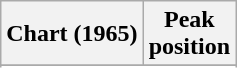<table class="wikitable sortable plainrowheaders" style="text-align:center">
<tr>
<th scope="col">Chart (1965)</th>
<th scope="col">Peak<br> position</th>
</tr>
<tr>
</tr>
<tr>
</tr>
</table>
